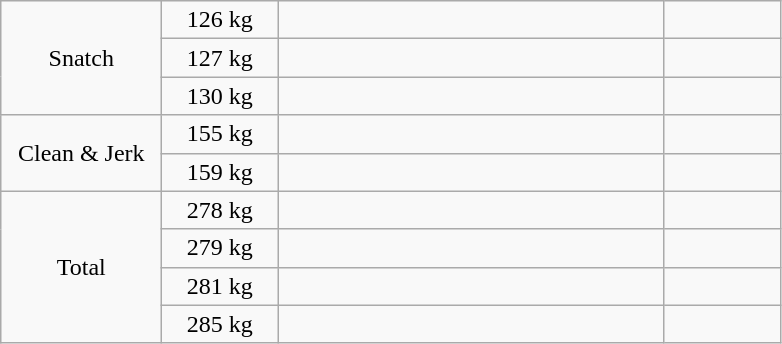<table class = "wikitable" style="text-align:center;">
<tr>
<td width=100 rowspan=3>Snatch</td>
<td width=70>126 kg</td>
<td width=250 align=left></td>
<td width=70></td>
</tr>
<tr>
<td>127 kg</td>
<td align=left></td>
<td></td>
</tr>
<tr>
<td>130 kg</td>
<td align=left></td>
<td></td>
</tr>
<tr>
<td rowspan=2>Clean & Jerk</td>
<td>155 kg</td>
<td align=left></td>
<td></td>
</tr>
<tr>
<td>159 kg</td>
<td align=left></td>
<td></td>
</tr>
<tr>
<td rowspan=4>Total</td>
<td>278 kg</td>
<td align=left></td>
<td></td>
</tr>
<tr>
<td>279 kg</td>
<td align=left></td>
<td></td>
</tr>
<tr>
<td>281 kg</td>
<td align=left></td>
<td></td>
</tr>
<tr>
<td>285 kg</td>
<td align=left></td>
<td></td>
</tr>
</table>
